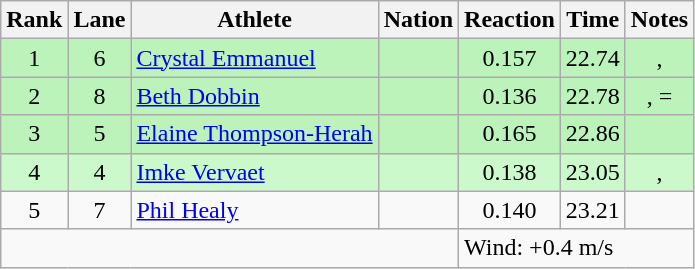<table class="wikitable sortable" style="text-align:center">
<tr>
<th>Rank</th>
<th>Lane</th>
<th>Athlete</th>
<th>Nation</th>
<th>Reaction</th>
<th>Time</th>
<th>Notes</th>
</tr>
<tr bgcolor="#bbf3bb">
<td>1</td>
<td>6</td>
<td align="left"><a href='#'>Crystal Emmanuel</a></td>
<td align="left"></td>
<td>0.157</td>
<td>22.74</td>
<td>, </td>
</tr>
<tr bgcolor="#bbf3bb">
<td>2</td>
<td>8</td>
<td align="left"><a href='#'>Beth Dobbin</a></td>
<td align="left"></td>
<td>0.136</td>
<td>22.78</td>
<td>, =</td>
</tr>
<tr bgcolor="#bbf3bb">
<td>3</td>
<td>5</td>
<td align="left"><a href='#'>Elaine Thompson-Herah</a></td>
<td align="left"></td>
<td>0.165</td>
<td>22.86</td>
<td></td>
</tr>
<tr bgcolor="#ccf9cc">
<td>4</td>
<td>4</td>
<td align="left"><a href='#'>Imke Vervaet</a></td>
<td align="left"></td>
<td>0.138</td>
<td>23.05</td>
<td>, </td>
</tr>
<tr>
<td>5</td>
<td>7</td>
<td align="left"><a href='#'>Phil Healy</a></td>
<td align="left"></td>
<td>0.140</td>
<td>23.21</td>
<td></td>
</tr>
<tr class="sortbottom">
<td colspan="4"></td>
<td colspan="3" style="text-align:left;">Wind: +0.4 m/s</td>
</tr>
</table>
